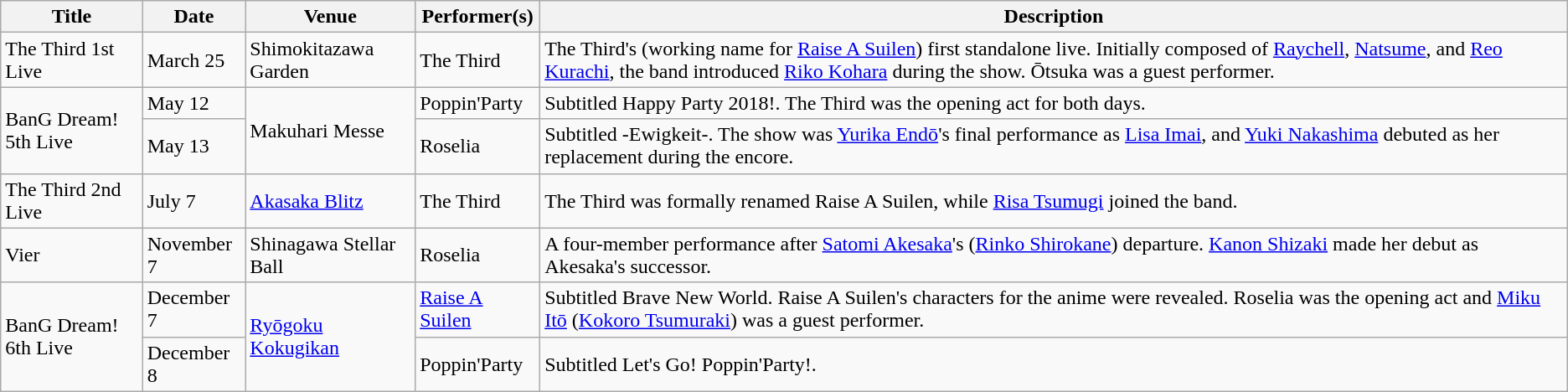<table class="wikitable" text-align: center>
<tr>
<th>Title</th>
<th>Date</th>
<th>Venue</th>
<th>Performer(s)</th>
<th>Description</th>
</tr>
<tr>
<td>The Third 1st Live</td>
<td>March 25</td>
<td>Shimokitazawa Garden</td>
<td>The Third</td>
<td>The Third's (working name for <a href='#'>Raise A Suilen</a>) first standalone live. Initially composed of <a href='#'>Raychell</a>, <a href='#'>Natsume</a>, and <a href='#'>Reo Kurachi</a>, the band introduced <a href='#'>Riko Kohara</a> during the show. Ōtsuka was a guest performer.</td>
</tr>
<tr>
<td rowspan=2>BanG Dream! 5th Live</td>
<td>May 12</td>
<td rowspan=2>Makuhari Messe</td>
<td>Poppin'Party</td>
<td>Subtitled Happy Party 2018!. The Third was the opening act for both days.</td>
</tr>
<tr>
<td>May 13</td>
<td>Roselia</td>
<td>Subtitled -Ewigkeit-. The show was <a href='#'>Yurika Endō</a>'s final performance as <a href='#'>Lisa Imai</a>, and <a href='#'>Yuki Nakashima</a> debuted as her replacement during the encore.</td>
</tr>
<tr>
<td>The Third 2nd Live</td>
<td>July 7</td>
<td><a href='#'>Akasaka Blitz</a></td>
<td>The Third</td>
<td>The Third was formally renamed Raise A Suilen, while <a href='#'>Risa Tsumugi</a> joined the band.</td>
</tr>
<tr>
<td>Vier</td>
<td>November 7</td>
<td>Shinagawa Stellar Ball</td>
<td>Roselia</td>
<td>A four-member performance after <a href='#'>Satomi Akesaka</a>'s (<a href='#'>Rinko Shirokane</a>) departure. <a href='#'>Kanon Shizaki</a> made her debut as Akesaka's successor.</td>
</tr>
<tr>
<td rowspan=2>BanG Dream! 6th Live</td>
<td>December 7</td>
<td rowspan=2><a href='#'>Ryōgoku Kokugikan</a></td>
<td><a href='#'>Raise A Suilen</a></td>
<td>Subtitled Brave New World. Raise A Suilen's characters for the anime were revealed. Roselia was the opening act and <a href='#'>Miku Itō</a> (<a href='#'>Kokoro Tsumuraki</a>) was a guest performer.</td>
</tr>
<tr>
<td>December 8</td>
<td>Poppin'Party</td>
<td>Subtitled Let's Go! Poppin'Party!.</td>
</tr>
</table>
